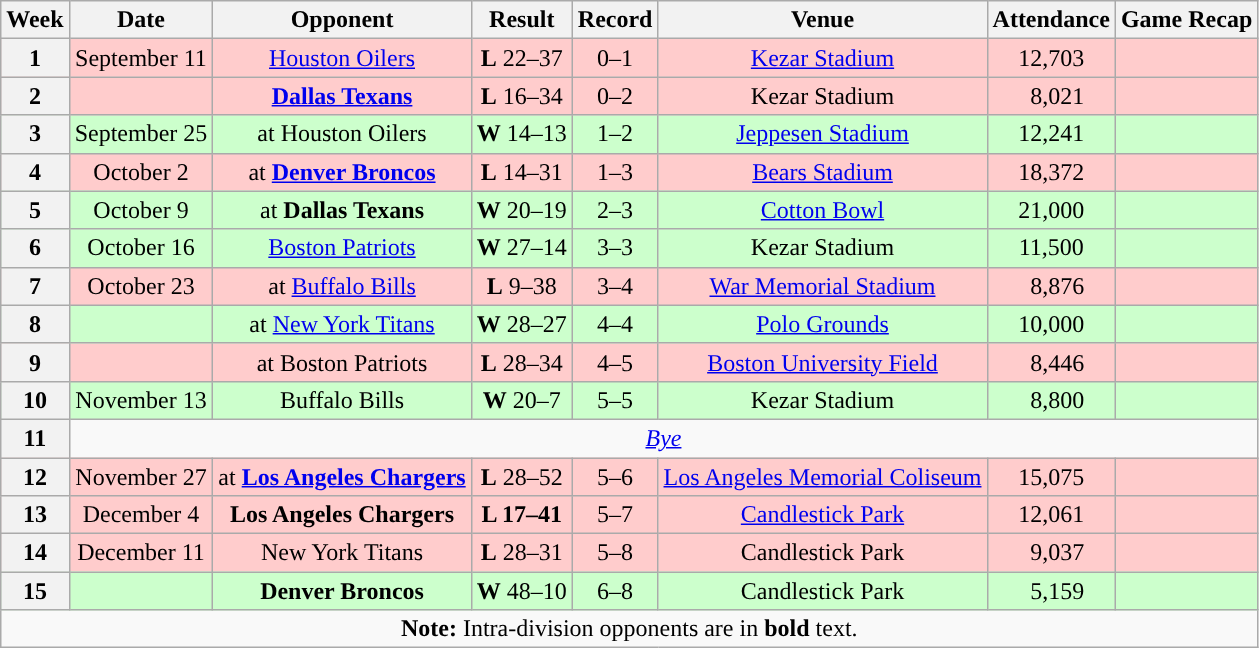<table class="wikitable" style="text-align:center">
<tr>
<th>Week</th>
<th>Date</th>
<th>Opponent</th>
<th>Result</th>
<th>Record</th>
<th>Venue</th>
<th>Attendance</th>
<th>Game Recap</th>
</tr>
<tr style="background:#fcc">
<th>1</th>
<td>September 11</td>
<td><a href='#'>Houston Oilers</a></td>
<td><strong>L</strong> 22–37</td>
<td>0–1</td>
<td><a href='#'>Kezar Stadium</a></td>
<td>12,703</td>
<td></td>
</tr>
<tr style="background:#fcc">
<th>2</th>
<td></td>
<td><strong><a href='#'>Dallas Texans</a></strong></td>
<td><strong>L</strong> 16–34</td>
<td>0–2</td>
<td>Kezar Stadium</td>
<td>  8,021</td>
<td></td>
</tr>
<tr style="background:#cfc">
<th>3</th>
<td>September 25</td>
<td>at Houston Oilers</td>
<td><strong>W</strong> 14–13</td>
<td>1–2</td>
<td><a href='#'>Jeppesen Stadium</a></td>
<td>12,241</td>
<td></td>
</tr>
<tr style="background:#fcc">
<th>4</th>
<td>October 2</td>
<td>at <strong><a href='#'>Denver Broncos</a></strong></td>
<td><strong>L</strong> 14–31</td>
<td>1–3</td>
<td><a href='#'>Bears Stadium</a></td>
<td>18,372</td>
<td></td>
</tr>
<tr style="background:#cfc">
<th>5</th>
<td>October 9</td>
<td>at <strong>Dallas Texans</strong></td>
<td><strong>W</strong> 20–19</td>
<td>2–3</td>
<td><a href='#'>Cotton Bowl</a></td>
<td>21,000</td>
<td></td>
</tr>
<tr style="background:#cfc">
<th>6</th>
<td>October 16</td>
<td><a href='#'>Boston Patriots</a></td>
<td><strong>W</strong> 27–14</td>
<td>3–3</td>
<td>Kezar Stadium</td>
<td>11,500</td>
<td></td>
</tr>
<tr style="background:#fcc">
<th>7</th>
<td>October 23</td>
<td>at <a href='#'>Buffalo Bills</a></td>
<td><strong>L</strong> 9–38</td>
<td>3–4</td>
<td><a href='#'>War Memorial Stadium</a></td>
<td>  8,876</td>
<td></td>
</tr>
<tr style="background:#cfc">
<th>8</th>
<td></td>
<td>at <a href='#'>New York Titans</a></td>
<td><strong>W</strong> 28–27</td>
<td>4–4</td>
<td><a href='#'>Polo Grounds</a></td>
<td>10,000</td>
<td></td>
</tr>
<tr style="background:#fcc">
<th>9</th>
<td></td>
<td>at Boston Patriots</td>
<td><strong>L</strong> 28–34</td>
<td>4–5</td>
<td><a href='#'>Boston University Field</a></td>
<td>  8,446</td>
<td></td>
</tr>
<tr style="background:#cfc">
<th>10</th>
<td>November 13</td>
<td>Buffalo Bills</td>
<td><strong>W</strong> 20–7</td>
<td>5–5</td>
<td>Kezar Stadium</td>
<td>  8,800</td>
<td></td>
</tr>
<tr>
<th>11</th>
<td colspan="7" align="center"><em><a href='#'>Bye</a></em></td>
</tr>
<tr style="background:#fcc">
<th>12</th>
<td>November 27</td>
<td>at <strong><a href='#'>Los Angeles Chargers</a></strong></td>
<td><strong>L</strong> 28–52</td>
<td>5–6</td>
<td><a href='#'>Los Angeles Memorial Coliseum</a></td>
<td>15,075</td>
<td></td>
</tr>
<tr style="background:#fcc">
<th>13</th>
<td>December 4</td>
<td><strong>Los Angeles Chargers</strong></td>
<td><strong>L 17–41</strong></td>
<td>5–7</td>
<td><a href='#'>Candlestick Park</a></td>
<td>12,061</td>
<td></td>
</tr>
<tr style="background:#fcc">
<th>14</th>
<td>December 11</td>
<td>New York Titans</td>
<td><strong>L</strong> 28–31</td>
<td>5–8</td>
<td>Candlestick Park</td>
<td>  9,037</td>
<td></td>
</tr>
<tr style="background:#cfc">
<th>15</th>
<td></td>
<td><strong>Denver Broncos</strong></td>
<td><strong>W</strong> 48–10</td>
<td>6–8</td>
<td>Candlestick Park</td>
<td>  5,159</td>
<td></td>
</tr>
<tr>
<td colspan="8"><strong>Note:</strong> Intra-division opponents are in <strong>bold</strong> text.</td>
</tr>
</table>
